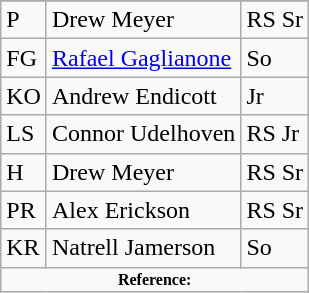<table class="wikitable">
<tr>
</tr>
<tr>
<td>P</td>
<td>Drew Meyer</td>
<td>RS Sr</td>
</tr>
<tr>
<td>FG</td>
<td><a href='#'>Rafael Gaglianone</a></td>
<td>So</td>
</tr>
<tr>
<td>KO</td>
<td>Andrew Endicott</td>
<td>Jr</td>
</tr>
<tr>
<td>LS</td>
<td>Connor Udelhoven</td>
<td>RS Jr</td>
</tr>
<tr>
<td>H</td>
<td>Drew Meyer</td>
<td>RS Sr</td>
</tr>
<tr>
<td>PR</td>
<td>Alex Erickson</td>
<td>RS Sr</td>
</tr>
<tr>
<td>KR</td>
<td>Natrell Jamerson</td>
<td>So</td>
</tr>
<tr>
<td colspan="3"  style="font-size:8pt; text-align:center;"><strong>Reference:</strong></td>
</tr>
</table>
